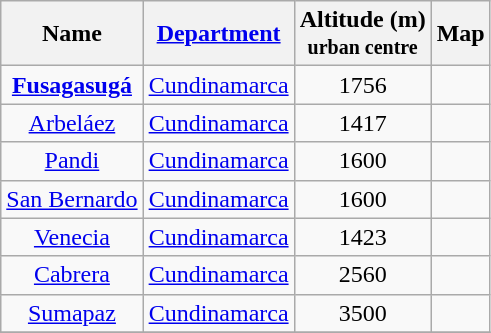<table class="wikitable sortable mw-collapsible">
<tr>
<th scope="col">Name</th>
<th scope="col"><a href='#'>Department</a></th>
<th scope="col">Altitude (m)<br><small>urban centre</small></th>
<th scope="col">Map</th>
</tr>
<tr>
<td align=center><strong><a href='#'>Fusagasugá</a></strong></td>
<td align=center><a href='#'>Cundinamarca</a></td>
<td align=center>1756</td>
<td align=center></td>
</tr>
<tr>
<td align=center><a href='#'>Arbeláez</a></td>
<td align=center><a href='#'>Cundinamarca</a></td>
<td align=center>1417</td>
<td align=center></td>
</tr>
<tr>
<td align=center><a href='#'>Pandi</a></td>
<td align=center><a href='#'>Cundinamarca</a></td>
<td align=center>1600</td>
<td align=center></td>
</tr>
<tr>
<td align=center><a href='#'>San Bernardo</a></td>
<td align=center><a href='#'>Cundinamarca</a></td>
<td align=center>1600</td>
<td align=center></td>
</tr>
<tr>
<td align=center><a href='#'>Venecia</a></td>
<td align=center><a href='#'>Cundinamarca</a></td>
<td align=center>1423</td>
<td align=center></td>
</tr>
<tr>
<td align=center><a href='#'>Cabrera</a></td>
<td align=center><a href='#'>Cundinamarca</a></td>
<td align=center>2560</td>
<td align=center></td>
</tr>
<tr>
<td align=center><a href='#'>Sumapaz</a></td>
<td align=center><a href='#'>Cundinamarca</a></td>
<td align=center>3500</td>
<td align=center></td>
</tr>
<tr>
</tr>
</table>
